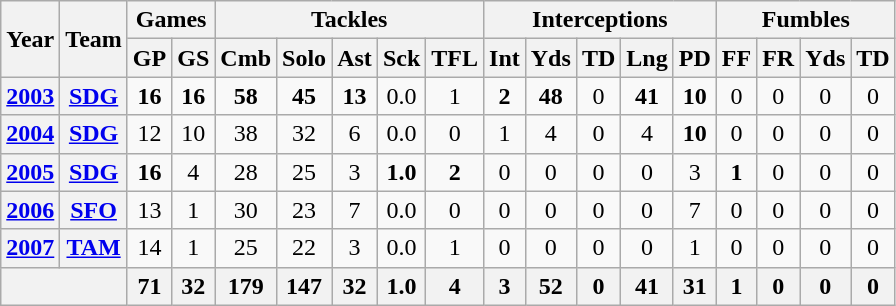<table class="wikitable" style="text-align:center">
<tr>
<th rowspan="2">Year</th>
<th rowspan="2">Team</th>
<th colspan="2">Games</th>
<th colspan="5">Tackles</th>
<th colspan="5">Interceptions</th>
<th colspan="4">Fumbles</th>
</tr>
<tr>
<th>GP</th>
<th>GS</th>
<th>Cmb</th>
<th>Solo</th>
<th>Ast</th>
<th>Sck</th>
<th>TFL</th>
<th>Int</th>
<th>Yds</th>
<th>TD</th>
<th>Lng</th>
<th>PD</th>
<th>FF</th>
<th>FR</th>
<th>Yds</th>
<th>TD</th>
</tr>
<tr>
<th><a href='#'>2003</a></th>
<th><a href='#'>SDG</a></th>
<td><strong>16</strong></td>
<td><strong>16</strong></td>
<td><strong>58</strong></td>
<td><strong>45</strong></td>
<td><strong>13</strong></td>
<td>0.0</td>
<td>1</td>
<td><strong>2</strong></td>
<td><strong>48</strong></td>
<td>0</td>
<td><strong>41</strong></td>
<td><strong>10</strong></td>
<td>0</td>
<td>0</td>
<td>0</td>
<td>0</td>
</tr>
<tr>
<th><a href='#'>2004</a></th>
<th><a href='#'>SDG</a></th>
<td>12</td>
<td>10</td>
<td>38</td>
<td>32</td>
<td>6</td>
<td>0.0</td>
<td>0</td>
<td>1</td>
<td>4</td>
<td>0</td>
<td>4</td>
<td><strong>10</strong></td>
<td>0</td>
<td>0</td>
<td>0</td>
<td>0</td>
</tr>
<tr>
<th><a href='#'>2005</a></th>
<th><a href='#'>SDG</a></th>
<td><strong>16</strong></td>
<td>4</td>
<td>28</td>
<td>25</td>
<td>3</td>
<td><strong>1.0</strong></td>
<td><strong>2</strong></td>
<td>0</td>
<td>0</td>
<td>0</td>
<td>0</td>
<td>3</td>
<td><strong>1</strong></td>
<td>0</td>
<td>0</td>
<td>0</td>
</tr>
<tr>
<th><a href='#'>2006</a></th>
<th><a href='#'>SFO</a></th>
<td>13</td>
<td>1</td>
<td>30</td>
<td>23</td>
<td>7</td>
<td>0.0</td>
<td>0</td>
<td>0</td>
<td>0</td>
<td>0</td>
<td>0</td>
<td>7</td>
<td>0</td>
<td>0</td>
<td>0</td>
<td>0</td>
</tr>
<tr>
<th><a href='#'>2007</a></th>
<th><a href='#'>TAM</a></th>
<td>14</td>
<td>1</td>
<td>25</td>
<td>22</td>
<td>3</td>
<td>0.0</td>
<td>1</td>
<td>0</td>
<td>0</td>
<td>0</td>
<td>0</td>
<td>1</td>
<td>0</td>
<td>0</td>
<td>0</td>
<td>0</td>
</tr>
<tr>
<th colspan="2"></th>
<th>71</th>
<th>32</th>
<th>179</th>
<th>147</th>
<th>32</th>
<th>1.0</th>
<th>4</th>
<th>3</th>
<th>52</th>
<th>0</th>
<th>41</th>
<th>31</th>
<th>1</th>
<th>0</th>
<th>0</th>
<th>0</th>
</tr>
</table>
